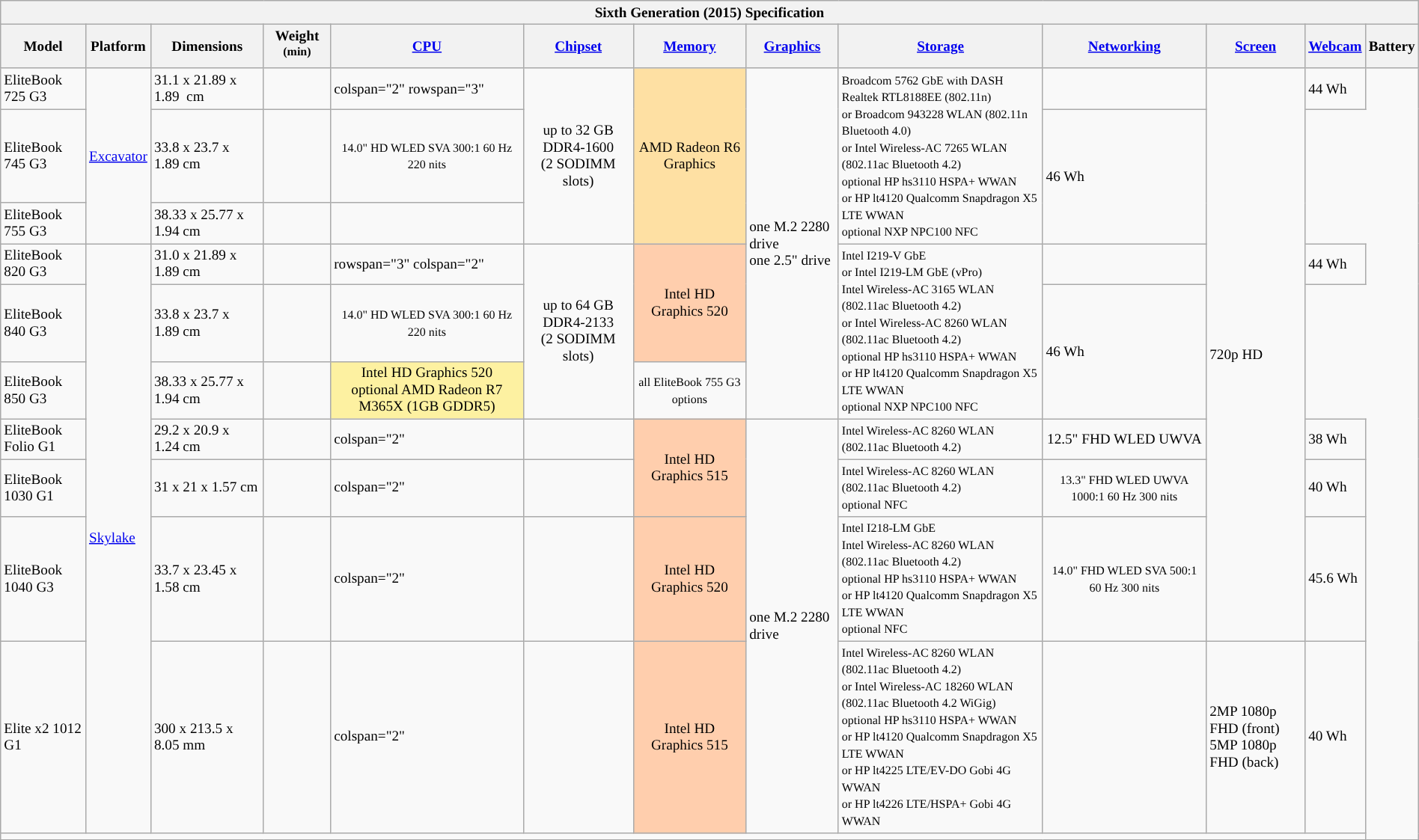<table class="wikitable mw-collapsible mw-collapsed" style="font-size: 80%; width: 100%;">
<tr>
<th colspan="13">Sixth Generation (2015) Specification</th>
</tr>
<tr>
<th width="6%">Model</th>
<th>Platform</th>
<th>Dimensions</th>
<th>Weight <sup>(min)</sup></th>
<th><a href='#'>CPU</a></th>
<th><a href='#'>Chipset</a></th>
<th><a href='#'>Memory</a></th>
<th><a href='#'>Graphics</a></th>
<th><a href='#'>Storage</a></th>
<th><a href='#'>Networking</a></th>
<th><a href='#'>Screen</a></th>
<th><a href='#'>Webcam</a></th>
<th>Battery</th>
</tr>
<tr>
<td>EliteBook 725 G3 </td>
<td rowspan="3"><a href='#'>Excavator</a></td>
<td>31.1 x 21.89 x 1.89  cm</td>
<td></td>
<td>colspan="2" rowspan="3" </td>
<td rowspan="3" style="text-align:center;background:">up to 32 GB DDR4-1600<br>(2 SODIMM slots)</td>
<td rowspan="3" style="text-align:center;background:#fee0a3;">AMD Radeon R6 Graphics<br></td>
<td rowspan="6">one M.2 2280 drive<br>one 2.5" drive</td>
<td rowspan="3"><small>Broadcom 5762 GbE with DASH<br>Realtek RTL8188EE (802.11n)<br><span>or Broadcom 943228 WLAN (802.11n Bluetooth 4.0)<br>or Intel Wireless-AC 7265 WLAN (802.11ac Bluetooth 4.2)</span><br>optional HP hs3110 HSPA+ WWAN<br><span>or HP lt4120 Qualcomm Snapdragon X5 LTE WWAN</span><br>optional NXP NPC100 NFC</small></td>
<td></td>
<td rowspan="9">720p HD</td>
<td>44 Wh</td>
</tr>
<tr>
<td>EliteBook 745 G3 </td>
<td>33.8 x 23.7 x 1.89 cm</td>
<td></td>
<td style="text-align:center;background:"><small>14.0" HD WLED SVA 300:1 60 Hz 220 nits<br></small></td>
<td rowspan="2">46 Wh</td>
</tr>
<tr>
<td>EliteBook 755 G3 </td>
<td>38.33 x 25.77 x 1.94 cm</td>
<td></td>
<td></td>
</tr>
<tr>
<td>EliteBook 820 G3 </td>
<td rowspan="7"><a href='#'>Skylake</a></td>
<td>31.0 x 21.89 x 1.89 cm</td>
<td></td>
<td>rowspan="3" colspan="2" </td>
<td rowspan="3" style="text-align:center;background:">up to 64 GB DDR4-2133<br>(2 SODIMM slots)</td>
<td rowspan="2" style="text-align:center;background:#ffcead;">Intel HD Graphics 520</td>
<td rowspan="3"><small>Intel I219-V GbE<br><span>or Intel I219-LM GbE (vPro)</span><br>Intel Wireless-AC 3165 WLAN (802.11ac Bluetooth 4.2)<br><span>or Intel Wireless-AC 8260 WLAN (802.11ac Bluetooth 4.2)</span><br>optional HP hs3110 HSPA+ WWAN<br><span>or HP lt4120 Qualcomm Snapdragon X5 LTE WWAN</span><br>optional NXP NPC100 NFC</small></td>
<td></td>
<td>44 Wh</td>
</tr>
<tr>
<td>EliteBook 840 G3 </td>
<td>33.8 x 23.7 x 1.89 cm</td>
<td></td>
<td style="text-align:center;background:"><small>14.0" HD WLED SVA 300:1 60 Hz 220 nits<br></small></td>
<td rowspan="2">46 Wh</td>
</tr>
<tr>
<td>EliteBook 850 G3 </td>
<td>38.33 x 25.77 x 1.94 cm</td>
<td></td>
<td style="text-align:center;background:#fdf1a1;">Intel HD Graphics 520<br> optional AMD Radeon R7 M365X (1GB GDDR5)</td>
<td style="text-align:center;background:"><small>all EliteBook 755 G3 options<br></small></td>
</tr>
<tr>
<td>EliteBook Folio G1 </td>
<td>29.2 x 20.9 x 1.24 cm</td>
<td></td>
<td>colspan="2" </td>
<td></td>
<td rowspan="2" style="text-align:center;background:#ffcead;">Intel HD Graphics 515</td>
<td rowspan="4">one M.2 2280 drive</td>
<td><small>Intel Wireless-AC 8260 WLAN (802.11ac Bluetooth 4.2)</small></td>
<td style="text-align:center;background:">12.5" FHD WLED UWVA<br></td>
<td>38 Wh</td>
</tr>
<tr>
<td>EliteBook 1030 G1 </td>
<td>31 x 21 x 1.57 cm</td>
<td></td>
<td>colspan="2" </td>
<td></td>
<td><small>Intel Wireless-AC 8260 WLAN (802.11ac Bluetooth 4.2)<br>optional NFC</small></td>
<td style="text-align:center;background:"><small>13.3" FHD WLED UWVA 1000:1 60 Hz 300 nits<br></small></td>
<td>40 Wh</td>
</tr>
<tr>
<td>EliteBook 1040 G3 </td>
<td>33.7 x 23.45 x 1.58 cm</td>
<td></td>
<td>colspan="2" </td>
<td></td>
<td style="text-align:center;background:#ffcead;">Intel HD Graphics 520</td>
<td><small>Intel I218-LM GbE<br>Intel Wireless-AC 8260 WLAN (802.11ac Bluetooth 4.2)<br>optional HP hs3110 HSPA+ WWAN<br><span>or HP lt4120 Qualcomm Snapdragon X5 LTE WWAN</span><br>optional NFC</small></td>
<td style="text-align:center;background:"><small>14.0" FHD WLED SVA 500:1 60 Hz 300 nits<br></small></td>
<td>45.6 Wh</td>
</tr>
<tr>
<td>Elite x2 1012 G1 </td>
<td>300 x 213.5 x 8.05 mm</td>
<td></td>
<td>colspan="2" </td>
<td></td>
<td style="text-align:center;background:#ffcead;">Intel HD Graphics 515</td>
<td><small>Intel Wireless-AC 8260 WLAN (802.11ac Bluetooth 4.2)<br><span>or Intel Wireless-AC 18260 WLAN (802.11ac Bluetooth 4.2 WiGig)</span><br>optional HP hs3110 HSPA+ WWAN<br><span>or HP lt4120 Qualcomm Snapdragon X5 LTE WWAN<br>or HP lt4225 LTE/EV-DO Gobi 4G WWAN<br>or HP lt4226 LTE/HSPA+ Gobi 4G WWAN</span></small></td>
<td></td>
<td>2MP 1080p FHD (front)<br>5MP 1080p FHD (back)</td>
<td>40 Wh</td>
</tr>
<tr>
<td colspan="12"></td>
</tr>
</table>
